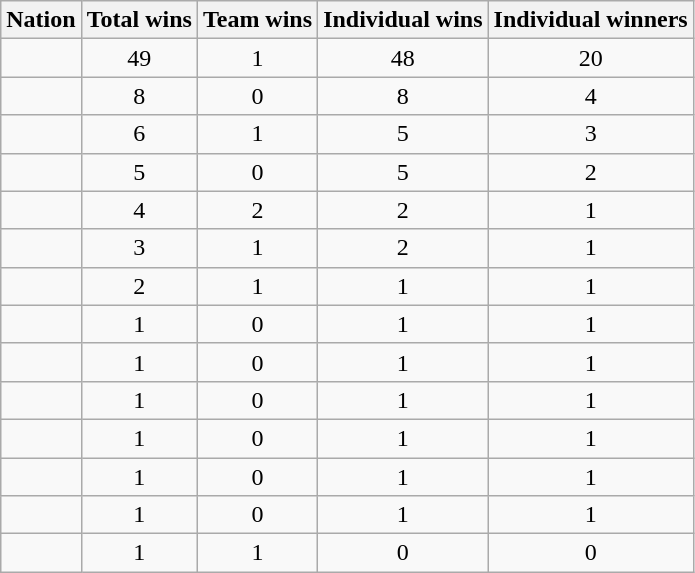<table class="sortable wikitable" style="text-align:center">
<tr>
<th>Nation</th>
<th>Total wins</th>
<th>Team wins</th>
<th>Individual wins</th>
<th>Individual winners</th>
</tr>
<tr>
<td align=left></td>
<td>49</td>
<td>1</td>
<td>48</td>
<td>20</td>
</tr>
<tr>
<td align=left></td>
<td>8</td>
<td>0</td>
<td>8</td>
<td>4</td>
</tr>
<tr>
<td align=left></td>
<td>6</td>
<td>1</td>
<td>5</td>
<td>3</td>
</tr>
<tr>
<td align=left></td>
<td>5</td>
<td>0</td>
<td>5</td>
<td>2</td>
</tr>
<tr>
<td align=left></td>
<td>4</td>
<td>2</td>
<td>2</td>
<td>1</td>
</tr>
<tr>
<td align=left></td>
<td>3</td>
<td>1</td>
<td>2</td>
<td>1</td>
</tr>
<tr>
<td align=left></td>
<td>2</td>
<td>1</td>
<td>1</td>
<td>1</td>
</tr>
<tr>
<td align=left></td>
<td>1</td>
<td>0</td>
<td>1</td>
<td>1</td>
</tr>
<tr>
<td align=left></td>
<td>1</td>
<td>0</td>
<td>1</td>
<td>1</td>
</tr>
<tr>
<td align=left></td>
<td>1</td>
<td>0</td>
<td>1</td>
<td>1</td>
</tr>
<tr>
<td align=left></td>
<td>1</td>
<td>0</td>
<td>1</td>
<td>1</td>
</tr>
<tr>
<td align=left></td>
<td>1</td>
<td>0</td>
<td>1</td>
<td>1</td>
</tr>
<tr>
<td align=left></td>
<td>1</td>
<td>0</td>
<td>1</td>
<td>1</td>
</tr>
<tr>
<td align=left></td>
<td>1</td>
<td>1</td>
<td>0</td>
<td>0</td>
</tr>
</table>
